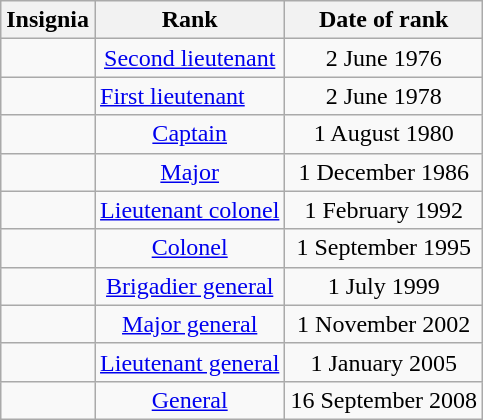<table class="wikitable">
<tr>
<th>Insignia</th>
<th>Rank</th>
<th>Date of rank</th>
</tr>
<tr>
<td align="center"></td>
<td align="center"><a href='#'>Second lieutenant</a></td>
<td align="center">2 June 1976</td>
</tr>
<tr>
<td align="center"></td>
<td><a href='#'>First lieutenant</a></td>
<td align="center">2 June 1978</td>
</tr>
<tr>
<td align="center"></td>
<td align="center"><a href='#'>Captain</a></td>
<td align="center">1 August 1980</td>
</tr>
<tr>
<td align="center"></td>
<td align="center"><a href='#'>Major</a></td>
<td align="center">1 December 1986</td>
</tr>
<tr>
<td align="center"></td>
<td align="center"><a href='#'>Lieutenant colonel</a></td>
<td align="center">1 February 1992</td>
</tr>
<tr>
<td align="center"></td>
<td align="center"><a href='#'>Colonel</a></td>
<td align="center">1 September 1995</td>
</tr>
<tr>
<td align="center"></td>
<td align="center"><a href='#'>Brigadier general</a></td>
<td align="center">1 July 1999</td>
</tr>
<tr>
<td align="center"></td>
<td align="center"><a href='#'>Major general</a></td>
<td align="center">1 November 2002</td>
</tr>
<tr>
<td align="center"></td>
<td align="center"><a href='#'>Lieutenant general</a></td>
<td align="center">1 January 2005</td>
</tr>
<tr>
<td align="center"></td>
<td align="center"><a href='#'>General</a></td>
<td align="center">16 September 2008</td>
</tr>
</table>
